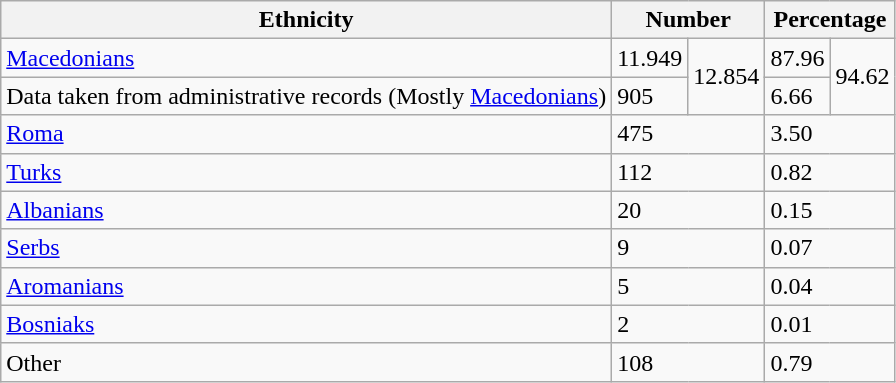<table class="wikitable">
<tr>
<th>Ethnicity</th>
<th colspan="2">Number</th>
<th colspan="2">Percentage</th>
</tr>
<tr>
<td><a href='#'>Macedonians</a></td>
<td>11.949</td>
<td rowspan="2">12.854</td>
<td>87.96</td>
<td rowspan="2">94.62</td>
</tr>
<tr>
<td>Data taken from administrative records (Mostly <a href='#'>Macedonians</a>)</td>
<td>905</td>
<td>6.66</td>
</tr>
<tr>
<td><a href='#'>Roma</a></td>
<td colspan="2">475</td>
<td colspan="2">3.50</td>
</tr>
<tr>
<td><a href='#'>Turks</a></td>
<td colspan="2">112</td>
<td colspan="2">0.82</td>
</tr>
<tr>
<td><a href='#'>Albanians</a></td>
<td colspan="2">20</td>
<td colspan="2">0.15</td>
</tr>
<tr>
<td><a href='#'>Serbs</a></td>
<td colspan="2">9</td>
<td colspan="2">0.07</td>
</tr>
<tr>
<td><a href='#'>Aromanians</a></td>
<td colspan="2">5</td>
<td colspan="2">0.04</td>
</tr>
<tr>
<td><a href='#'>Bosniaks</a></td>
<td colspan="2">2</td>
<td colspan="2">0.01</td>
</tr>
<tr>
<td>Other</td>
<td colspan="2">108</td>
<td colspan="2">0.79</td>
</tr>
</table>
